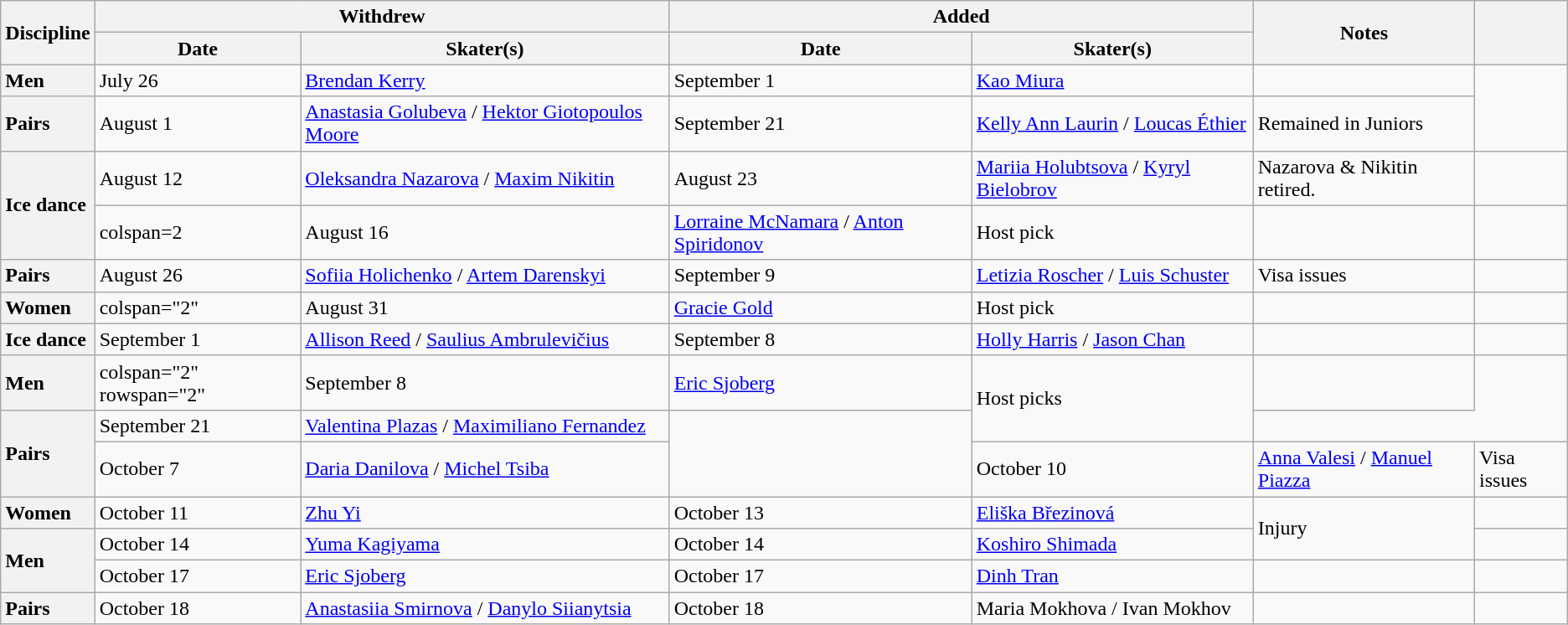<table class="wikitable unsortable">
<tr>
<th scope="col" rowspan=2>Discipline</th>
<th scope="col" colspan=2>Withdrew</th>
<th scope="col" colspan=2>Added</th>
<th scope="col" rowspan=2>Notes</th>
<th scope="col" rowspan=2></th>
</tr>
<tr>
<th>Date</th>
<th>Skater(s)</th>
<th>Date</th>
<th>Skater(s)</th>
</tr>
<tr>
<th scope="row" style="text-align:left">Men</th>
<td>July 26</td>
<td> <a href='#'>Brendan Kerry</a></td>
<td>September 1</td>
<td> <a href='#'>Kao Miura</a></td>
<td></td>
<td rowspan=2></td>
</tr>
<tr>
<th scope="row" style="text-align:left">Pairs</th>
<td>August 1</td>
<td> <a href='#'>Anastasia Golubeva</a> / <a href='#'>Hektor Giotopoulos Moore</a></td>
<td>September 21</td>
<td> <a href='#'>Kelly Ann Laurin</a> / <a href='#'>Loucas Éthier</a></td>
<td>Remained in Juniors</td>
</tr>
<tr>
<th scope="row" style="text-align:left" rowspan=2>Ice dance</th>
<td>August 12</td>
<td> <a href='#'>Oleksandra Nazarova</a> / <a href='#'>Maxim Nikitin</a></td>
<td>August 23</td>
<td> <a href='#'>Mariia Holubtsova</a> / <a href='#'>Kyryl Bielobrov</a></td>
<td>Nazarova & Nikitin retired.</td>
<td></td>
</tr>
<tr>
<td>colspan=2 </td>
<td>August 16</td>
<td> <a href='#'>Lorraine McNamara</a> / <a href='#'>Anton Spiridonov</a></td>
<td>Host pick</td>
<td></td>
</tr>
<tr>
<th scope="row" style="text-align:left">Pairs</th>
<td>August 26</td>
<td> <a href='#'>Sofiia Holichenko</a> / <a href='#'>Artem Darenskyi</a></td>
<td>September 9</td>
<td> <a href='#'>Letizia Roscher</a> / <a href='#'>Luis Schuster</a></td>
<td>Visa issues</td>
<td></td>
</tr>
<tr>
<th scope="row" style="text-align:left">Women</th>
<td>colspan="2" </td>
<td>August 31</td>
<td> <a href='#'>Gracie Gold</a></td>
<td>Host pick</td>
<td></td>
</tr>
<tr>
<th scope="row" style="text-align:left">Ice dance</th>
<td>September 1</td>
<td> <a href='#'>Allison Reed</a> / <a href='#'>Saulius Ambrulevičius</a></td>
<td>September 8</td>
<td> <a href='#'>Holly Harris</a> / <a href='#'>Jason Chan</a></td>
<td></td>
<td></td>
</tr>
<tr>
<th scope="row" style="text-align:left">Men</th>
<td>colspan="2" rowspan="2" </td>
<td>September 8</td>
<td> <a href='#'>Eric Sjoberg</a></td>
<td rowspan="2">Host picks</td>
<td></td>
</tr>
<tr>
<th scope="row" style="text-align:left" rowspan=2>Pairs</th>
<td>September 21</td>
<td> <a href='#'>Valentina Plazas</a> / <a href='#'>Maximiliano Fernandez</a></td>
<td rowspan="2"></td>
</tr>
<tr>
<td>October 7</td>
<td> <a href='#'>Daria Danilova</a> / <a href='#'>Michel Tsiba</a></td>
<td>October 10</td>
<td> <a href='#'>Anna Valesi</a> / <a href='#'>Manuel Piazza</a></td>
<td>Visa issues</td>
</tr>
<tr>
<th scope="row" style="text-align:left">Women</th>
<td>October 11</td>
<td> <a href='#'>Zhu Yi</a></td>
<td>October 13</td>
<td> <a href='#'>Eliška Březinová</a></td>
<td rowspan="2">Injury</td>
<td></td>
</tr>
<tr>
<th scope="row" style="text-align:left" rowspan=2>Men</th>
<td>October 14</td>
<td> <a href='#'>Yuma Kagiyama</a></td>
<td>October 14</td>
<td> <a href='#'>Koshiro Shimada</a></td>
<td></td>
</tr>
<tr>
<td>October 17</td>
<td> <a href='#'>Eric Sjoberg</a></td>
<td>October 17</td>
<td> <a href='#'>Dinh Tran</a></td>
<td></td>
<td></td>
</tr>
<tr>
<th scope="row" style="text-align:left">Pairs</th>
<td>October 18</td>
<td> <a href='#'>Anastasiia Smirnova</a> / <a href='#'>Danylo Siianytsia</a></td>
<td>October 18</td>
<td> Maria Mokhova / Ivan Mokhov</td>
<td></td>
<td></td>
</tr>
</table>
